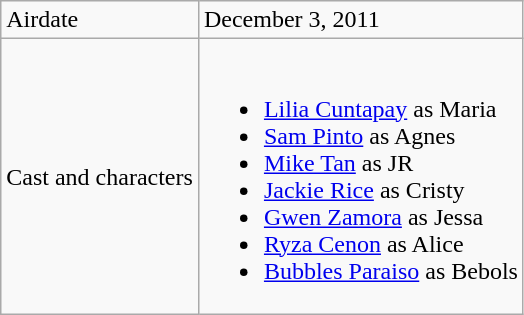<table class="wikitable">
<tr>
<td>Airdate</td>
<td>December 3, 2011</td>
</tr>
<tr>
<td>Cast and characters</td>
<td><br><ul><li><a href='#'>Lilia Cuntapay</a> as Maria</li><li><a href='#'>Sam Pinto</a> as Agnes</li><li><a href='#'>Mike Tan</a> as JR</li><li><a href='#'>Jackie Rice</a> as Cristy</li><li><a href='#'>Gwen Zamora</a> as Jessa</li><li><a href='#'>Ryza Cenon</a> as Alice</li><li><a href='#'>Bubbles Paraiso</a> as Bebols</li></ul></td>
</tr>
</table>
